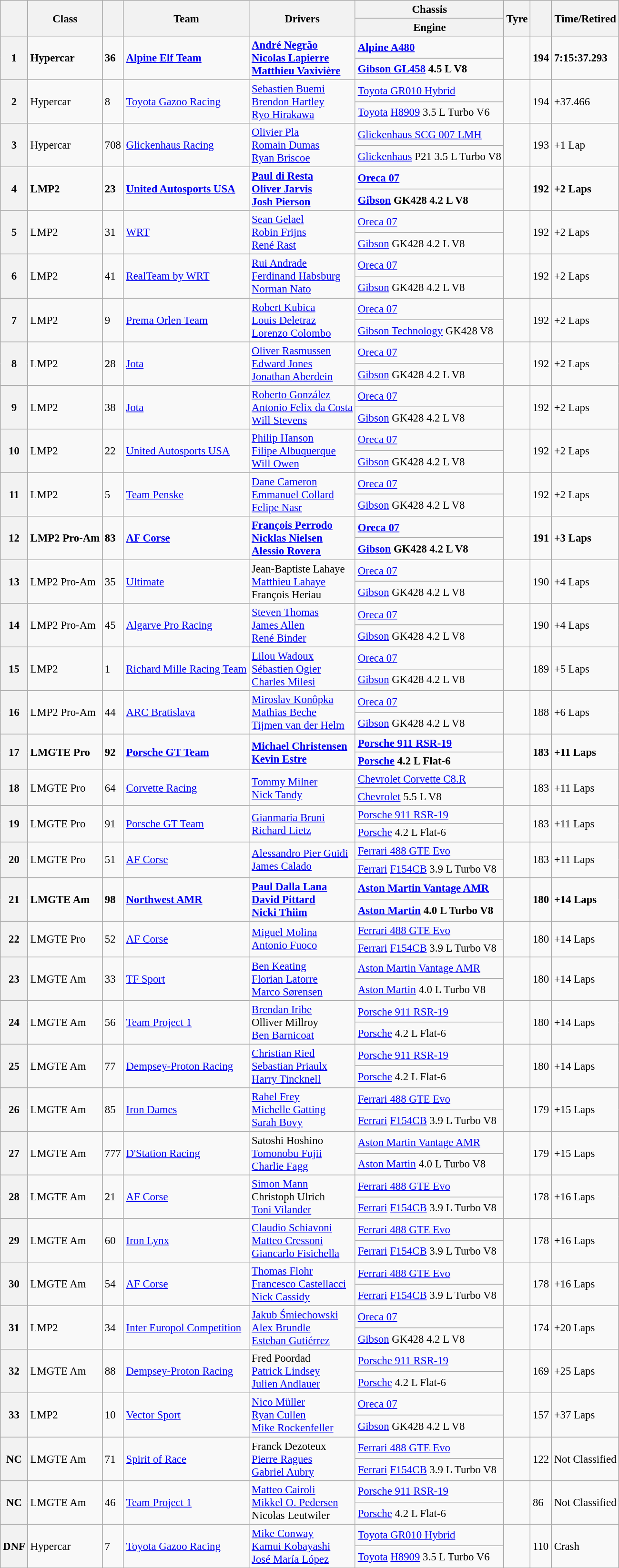<table class="wikitable" style="font-size:95%;">
<tr>
<th rowspan=2></th>
<th rowspan=2>Class</th>
<th rowspan=2></th>
<th rowspan=2>Team</th>
<th rowspan=2>Drivers</th>
<th>Chassis</th>
<th rowspan=2>Tyre</th>
<th rowspan=2></th>
<th rowspan=2>Time/Retired</th>
</tr>
<tr>
<th>Engine</th>
</tr>
<tr style="font-weight:bold;">
<th rowspan=2>1</th>
<td rowspan=2>Hypercar</td>
<td rowspan=2>36</td>
<td rowspan=2> <a href='#'>Alpine Elf Team</a></td>
<td rowspan=2> <a href='#'>André Negrão</a><br> <a href='#'>Nicolas Lapierre</a><br> <a href='#'>Matthieu Vaxivière</a></td>
<td><a href='#'>Alpine A480</a></td>
<td rowspan=2></td>
<td rowspan=2>194</td>
<td rowspan=2>7:15:37.293</td>
</tr>
<tr style="font-weight:bold;">
<td><a href='#'>Gibson GL458</a> 4.5 L V8</td>
</tr>
<tr>
<th rowspan=2>2</th>
<td rowspan=2>Hypercar</td>
<td rowspan=2>8</td>
<td rowspan=2> <a href='#'>Toyota Gazoo Racing</a></td>
<td rowspan=2> <a href='#'>Sebastien Buemi</a><br> <a href='#'>Brendon Hartley</a><br> <a href='#'>Ryo Hirakawa</a></td>
<td><a href='#'>Toyota GR010 Hybrid</a></td>
<td rowspan=2></td>
<td rowspan=2>194</td>
<td rowspan=2>+37.466</td>
</tr>
<tr>
<td><a href='#'>Toyota</a> <a href='#'>H8909</a> 3.5 L Turbo V6</td>
</tr>
<tr>
<th rowspan=2>3</th>
<td rowspan=2>Hypercar</td>
<td rowspan=2>708</td>
<td rowspan=2> <a href='#'>Glickenhaus Racing</a></td>
<td rowspan=2> <a href='#'>Olivier Pla</a><br> <a href='#'>Romain Dumas</a><br> <a href='#'>Ryan Briscoe</a></td>
<td><a href='#'>Glickenhaus SCG 007 LMH</a></td>
<td rowspan=2></td>
<td rowspan=2>193</td>
<td rowspan=2>+1 Lap</td>
</tr>
<tr>
<td><a href='#'>Glickenhaus</a> P21 3.5 L Turbo V8</td>
</tr>
<tr style="font-weight:bold;">
<th rowspan=2>4</th>
<td rowspan=2>LMP2</td>
<td rowspan=2>23</td>
<td rowspan=2> <a href='#'>United Autosports USA</a></td>
<td rowspan=2> <a href='#'>Paul di Resta</a><br> <a href='#'>Oliver Jarvis</a><br> <a href='#'>Josh Pierson</a></td>
<td><a href='#'>Oreca 07</a></td>
<td rowspan=2></td>
<td rowspan=2>192</td>
<td rowspan=2>+2 Laps</td>
</tr>
<tr style="font-weight:bold;">
<td><a href='#'>Gibson</a> GK428 4.2 L V8</td>
</tr>
<tr>
<th rowspan=2>5</th>
<td rowspan=2>LMP2</td>
<td rowspan=2>31</td>
<td rowspan=2> <a href='#'>WRT</a></td>
<td rowspan=2> <a href='#'>Sean Gelael</a><br> <a href='#'>Robin Frijns</a><br> <a href='#'>René Rast</a></td>
<td><a href='#'>Oreca 07</a></td>
<td rowspan=2></td>
<td rowspan=2>192</td>
<td rowspan=2>+2 Laps</td>
</tr>
<tr>
<td><a href='#'>Gibson</a> GK428 4.2 L V8</td>
</tr>
<tr>
<th rowspan=2>6</th>
<td rowspan=2>LMP2</td>
<td rowspan=2>41</td>
<td rowspan=2> <a href='#'>RealTeam by WRT</a></td>
<td rowspan=2> <a href='#'>Rui Andrade</a><br> <a href='#'>Ferdinand Habsburg</a><br> <a href='#'>Norman Nato</a></td>
<td><a href='#'>Oreca 07</a></td>
<td rowspan=2></td>
<td rowspan=2>192</td>
<td rowspan=2>+2 Laps</td>
</tr>
<tr>
<td><a href='#'>Gibson</a> GK428 4.2 L V8</td>
</tr>
<tr>
<th rowspan=2>7</th>
<td rowspan=2>LMP2</td>
<td rowspan=2>9</td>
<td rowspan=2> <a href='#'>Prema Orlen Team</a></td>
<td rowspan=2> <a href='#'>Robert Kubica</a><br> <a href='#'>Louis Deletraz</a><br> <a href='#'>Lorenzo Colombo</a></td>
<td><a href='#'>Oreca 07</a></td>
<td rowspan=2></td>
<td rowspan=2>192</td>
<td rowspan=2>+2 Laps</td>
</tr>
<tr>
<td><a href='#'>Gibson Technology</a> GK428 V8</td>
</tr>
<tr>
<th rowspan=2>8</th>
<td rowspan=2>LMP2</td>
<td rowspan=2>28</td>
<td rowspan=2> <a href='#'>Jota</a></td>
<td rowspan=2> <a href='#'>Oliver Rasmussen</a><br> <a href='#'>Edward Jones</a><br> <a href='#'>Jonathan Aberdein</a></td>
<td><a href='#'>Oreca 07</a></td>
<td rowspan=2></td>
<td rowspan=2>192</td>
<td rowspan=2>+2 Laps</td>
</tr>
<tr>
<td><a href='#'>Gibson</a> GK428 4.2 L V8</td>
</tr>
<tr>
<th rowspan=2>9</th>
<td rowspan=2>LMP2</td>
<td rowspan=2>38</td>
<td rowspan=2> <a href='#'>Jota</a></td>
<td rowspan=2> <a href='#'>Roberto González</a><br> <a href='#'>Antonio Felix da Costa</a><br> <a href='#'>Will Stevens</a></td>
<td><a href='#'>Oreca 07</a></td>
<td rowspan=2></td>
<td rowspan=2>192</td>
<td rowspan=2>+2 Laps</td>
</tr>
<tr>
<td><a href='#'>Gibson</a> GK428 4.2 L V8</td>
</tr>
<tr>
<th rowspan=2>10</th>
<td rowspan=2>LMP2</td>
<td rowspan=2>22</td>
<td rowspan=2> <a href='#'>United Autosports USA</a></td>
<td rowspan=2> <a href='#'>Philip Hanson</a><br> <a href='#'>Filipe Albuquerque</a><br> <a href='#'>Will Owen</a></td>
<td><a href='#'>Oreca 07</a></td>
<td rowspan=2></td>
<td rowspan=2>192</td>
<td rowspan=2>+2 Laps</td>
</tr>
<tr>
<td><a href='#'>Gibson</a> GK428 4.2 L V8</td>
</tr>
<tr>
<th rowspan=2>11</th>
<td rowspan=2>LMP2</td>
<td rowspan=2>5</td>
<td rowspan=2> <a href='#'>Team Penske</a></td>
<td rowspan=2> <a href='#'>Dane Cameron</a><br> <a href='#'>Emmanuel Collard</a><br> <a href='#'>Felipe Nasr</a></td>
<td><a href='#'>Oreca 07</a></td>
<td rowspan=2></td>
<td rowspan=2>192</td>
<td rowspan=2>+2 Laps</td>
</tr>
<tr>
<td><a href='#'>Gibson</a> GK428 4.2 L V8</td>
</tr>
<tr style="font-weight:bold;">
<th rowspan=2>12</th>
<td rowspan=2>LMP2 Pro-Am</td>
<td rowspan=2>83</td>
<td rowspan=2> <a href='#'>AF Corse</a></td>
<td rowspan=2> <a href='#'>François Perrodo</a><br> <a href='#'>Nicklas Nielsen</a><br> <a href='#'>Alessio Rovera</a></td>
<td><a href='#'>Oreca 07</a></td>
<td rowspan=2></td>
<td rowspan=2>191</td>
<td rowspan=2>+3 Laps</td>
</tr>
<tr style="font-weight:bold;">
<td><a href='#'>Gibson</a> GK428 4.2 L V8</td>
</tr>
<tr>
<th rowspan=2>13</th>
<td rowspan=2>LMP2 Pro-Am</td>
<td rowspan=2>35</td>
<td rowspan=2> <a href='#'>Ultimate</a></td>
<td rowspan=2> Jean-Baptiste Lahaye<br> <a href='#'>Matthieu Lahaye</a><br> François Heriau</td>
<td><a href='#'>Oreca 07</a></td>
<td rowspan=2></td>
<td rowspan=2>190</td>
<td rowspan=2>+4 Laps</td>
</tr>
<tr>
<td><a href='#'>Gibson</a> GK428 4.2 L V8</td>
</tr>
<tr>
<th rowspan=2>14</th>
<td rowspan=2>LMP2 Pro-Am</td>
<td rowspan=2>45</td>
<td rowspan=2> <a href='#'>Algarve Pro Racing</a></td>
<td rowspan=2> <a href='#'>Steven Thomas</a><br> <a href='#'>James Allen</a><br> <a href='#'>René Binder</a></td>
<td><a href='#'>Oreca 07</a></td>
<td rowspan=2></td>
<td rowspan=2>190</td>
<td rowspan=2>+4 Laps</td>
</tr>
<tr>
<td><a href='#'>Gibson</a> GK428 4.2 L V8</td>
</tr>
<tr>
<th rowspan=2>15</th>
<td rowspan=2>LMP2</td>
<td rowspan=2>1</td>
<td rowspan=2> <a href='#'>Richard Mille Racing Team</a></td>
<td rowspan=2> <a href='#'>Lilou Wadoux</a><br> <a href='#'>Sébastien Ogier</a><br> <a href='#'>Charles Milesi</a></td>
<td><a href='#'>Oreca 07</a></td>
<td rowspan=2></td>
<td rowspan=2>189</td>
<td rowspan=2>+5 Laps</td>
</tr>
<tr>
<td><a href='#'>Gibson</a> GK428 4.2 L V8</td>
</tr>
<tr>
<th rowspan=2>16</th>
<td rowspan=2>LMP2 Pro-Am</td>
<td rowspan=2>44</td>
<td rowspan=2> <a href='#'>ARC Bratislava</a></td>
<td rowspan=2> <a href='#'>Miroslav Konôpka</a><br> <a href='#'>Mathias Beche</a><br> <a href='#'>Tijmen van der Helm</a></td>
<td><a href='#'>Oreca 07</a></td>
<td rowspan=2></td>
<td rowspan=2>188</td>
<td rowspan=2>+6 Laps</td>
</tr>
<tr>
<td><a href='#'>Gibson</a> GK428 4.2 L V8</td>
</tr>
<tr style="font-weight:bold;">
<th rowspan=2>17</th>
<td rowspan=2>LMGTE Pro</td>
<td rowspan=2>92</td>
<td rowspan=2> <a href='#'>Porsche GT Team</a></td>
<td rowspan=2> <a href='#'>Michael Christensen</a><br> <a href='#'>Kevin Estre</a></td>
<td><a href='#'>Porsche 911 RSR-19</a></td>
<td rowspan=2></td>
<td rowspan=2>183</td>
<td rowspan=2>+11 Laps</td>
</tr>
<tr style="font-weight:bold;">
<td><a href='#'>Porsche</a> 4.2 L Flat-6</td>
</tr>
<tr>
<th rowspan=2>18</th>
<td rowspan=2>LMGTE Pro</td>
<td rowspan=2>64</td>
<td rowspan=2> <a href='#'>Corvette Racing</a></td>
<td rowspan=2> <a href='#'>Tommy Milner</a><br> <a href='#'>Nick Tandy</a></td>
<td><a href='#'>Chevrolet Corvette C8.R</a></td>
<td rowspan=2></td>
<td rowspan=2>183</td>
<td rowspan=2>+11 Laps</td>
</tr>
<tr>
<td><a href='#'>Chevrolet</a> 5.5 L V8</td>
</tr>
<tr>
<th rowspan=2>19</th>
<td rowspan=2>LMGTE Pro</td>
<td rowspan=2>91</td>
<td rowspan=2> <a href='#'>Porsche GT Team</a></td>
<td rowspan=2> <a href='#'>Gianmaria Bruni</a><br> <a href='#'>Richard Lietz</a></td>
<td><a href='#'>Porsche 911 RSR-19</a></td>
<td rowspan=2></td>
<td rowspan=2>183</td>
<td rowspan=2>+11 Laps</td>
</tr>
<tr>
<td><a href='#'>Porsche</a> 4.2 L Flat-6</td>
</tr>
<tr>
<th rowspan=2>20</th>
<td rowspan=2>LMGTE Pro</td>
<td rowspan=2>51</td>
<td rowspan=2> <a href='#'>AF Corse</a></td>
<td rowspan=2> <a href='#'>Alessandro Pier Guidi</a><br> <a href='#'>James Calado</a></td>
<td><a href='#'>Ferrari 488 GTE Evo</a></td>
<td rowspan=2></td>
<td rowspan=2>183</td>
<td rowspan=2>+11 Laps</td>
</tr>
<tr>
<td><a href='#'>Ferrari</a> <a href='#'>F154CB</a> 3.9 L Turbo V8</td>
</tr>
<tr style="font-weight:bold;">
<th rowspan=2>21</th>
<td rowspan=2>LMGTE Am</td>
<td rowspan=2>98</td>
<td rowspan=2> <a href='#'>Northwest AMR</a></td>
<td rowspan=2> <a href='#'>Paul Dalla Lana</a><br> <a href='#'>David Pittard</a><br> <a href='#'>Nicki Thiim</a></td>
<td><a href='#'>Aston Martin Vantage AMR</a></td>
<td rowspan=2></td>
<td rowspan=2>180</td>
<td rowspan=2>+14 Laps</td>
</tr>
<tr style="font-weight:bold;">
<td><a href='#'>Aston Martin</a> 4.0 L Turbo V8</td>
</tr>
<tr>
<th rowspan=2>22</th>
<td rowspan=2>LMGTE Pro</td>
<td rowspan=2>52</td>
<td rowspan=2> <a href='#'>AF Corse</a></td>
<td rowspan=2> <a href='#'>Miguel Molina</a><br> <a href='#'>Antonio Fuoco</a></td>
<td><a href='#'>Ferrari 488 GTE Evo</a></td>
<td rowspan=2></td>
<td rowspan=2>180</td>
<td rowspan=2>+14 Laps</td>
</tr>
<tr>
<td><a href='#'>Ferrari</a> <a href='#'>F154CB</a> 3.9 L Turbo V8</td>
</tr>
<tr>
<th rowspan=2>23</th>
<td rowspan=2>LMGTE Am</td>
<td rowspan=2>33</td>
<td rowspan=2> <a href='#'>TF Sport</a></td>
<td rowspan=2> <a href='#'>Ben Keating</a><br> <a href='#'>Florian Latorre</a><br> <a href='#'>Marco Sørensen</a></td>
<td><a href='#'>Aston Martin Vantage AMR</a></td>
<td rowspan=2></td>
<td rowspan=2>180</td>
<td rowspan=2>+14 Laps</td>
</tr>
<tr>
<td><a href='#'>Aston Martin</a> 4.0 L Turbo V8</td>
</tr>
<tr>
<th rowspan=2>24</th>
<td rowspan=2>LMGTE Am</td>
<td rowspan=2>56</td>
<td rowspan=2> <a href='#'>Team Project 1</a></td>
<td rowspan=2> <a href='#'>Brendan Iribe</a><br> Olliver Millroy<br> <a href='#'>Ben Barnicoat</a></td>
<td><a href='#'>Porsche 911 RSR-19</a></td>
<td rowspan=2></td>
<td rowspan=2>180</td>
<td rowspan=2>+14 Laps</td>
</tr>
<tr>
<td><a href='#'>Porsche</a> 4.2 L Flat-6</td>
</tr>
<tr>
<th rowspan=2>25</th>
<td rowspan=2>LMGTE Am</td>
<td rowspan=2>77</td>
<td rowspan=2> <a href='#'>Dempsey-Proton Racing</a></td>
<td rowspan=2> <a href='#'>Christian Ried</a><br> <a href='#'>Sebastian Priaulx</a><br> <a href='#'>Harry Tincknell</a></td>
<td><a href='#'>Porsche 911 RSR-19</a></td>
<td rowspan=2></td>
<td rowspan=2>180</td>
<td rowspan=2>+14 Laps</td>
</tr>
<tr>
<td><a href='#'>Porsche</a> 4.2 L Flat-6</td>
</tr>
<tr>
<th rowspan=2>26</th>
<td rowspan=2>LMGTE Am</td>
<td rowspan=2>85</td>
<td rowspan=2> <a href='#'>Iron Dames</a></td>
<td rowspan=2> <a href='#'>Rahel Frey</a><br> <a href='#'>Michelle Gatting</a><br> <a href='#'>Sarah Bovy</a></td>
<td><a href='#'>Ferrari 488 GTE Evo</a></td>
<td rowspan=2></td>
<td rowspan=2>179</td>
<td rowspan=2>+15 Laps</td>
</tr>
<tr>
<td><a href='#'>Ferrari</a> <a href='#'>F154CB</a> 3.9 L Turbo V8</td>
</tr>
<tr>
<th rowspan=2>27</th>
<td rowspan=2>LMGTE Am</td>
<td rowspan=2>777</td>
<td rowspan=2> <a href='#'>D'Station Racing</a></td>
<td rowspan=2> Satoshi Hoshino<br> <a href='#'>Tomonobu Fujii</a><br> <a href='#'>Charlie Fagg</a></td>
<td><a href='#'>Aston Martin Vantage AMR</a></td>
<td rowspan=2></td>
<td rowspan=2>179</td>
<td rowspan=2>+15 Laps</td>
</tr>
<tr>
<td><a href='#'>Aston Martin</a> 4.0 L Turbo V8</td>
</tr>
<tr>
<th rowspan=2>28</th>
<td rowspan=2>LMGTE Am</td>
<td rowspan=2>21</td>
<td rowspan=2> <a href='#'>AF Corse</a></td>
<td rowspan=2> <a href='#'>Simon Mann</a><br> Christoph Ulrich<br> <a href='#'>Toni Vilander</a></td>
<td><a href='#'>Ferrari 488 GTE Evo</a></td>
<td rowspan=2></td>
<td rowspan=2>178</td>
<td rowspan=2>+16 Laps</td>
</tr>
<tr>
<td><a href='#'>Ferrari</a> <a href='#'>F154CB</a> 3.9 L Turbo V8</td>
</tr>
<tr>
<th rowspan=2>29</th>
<td rowspan=2>LMGTE Am</td>
<td rowspan=2>60</td>
<td rowspan=2> <a href='#'>Iron Lynx</a></td>
<td rowspan=2> <a href='#'>Claudio Schiavoni</a><br> <a href='#'>Matteo Cressoni</a><br> <a href='#'>Giancarlo Fisichella</a></td>
<td><a href='#'>Ferrari 488 GTE Evo</a></td>
<td rowspan=2></td>
<td rowspan=2>178</td>
<td rowspan=2>+16 Laps</td>
</tr>
<tr>
<td><a href='#'>Ferrari</a> <a href='#'>F154CB</a> 3.9 L Turbo V8</td>
</tr>
<tr>
<th rowspan=2>30</th>
<td rowspan=2>LMGTE Am</td>
<td rowspan=2>54</td>
<td rowspan=2> <a href='#'>AF Corse</a></td>
<td rowspan=2> <a href='#'>Thomas Flohr</a><br> <a href='#'>Francesco Castellacci</a><br> <a href='#'>Nick Cassidy</a></td>
<td><a href='#'>Ferrari 488 GTE Evo</a></td>
<td rowspan=2></td>
<td rowspan=2>178</td>
<td rowspan=2>+16 Laps</td>
</tr>
<tr>
<td><a href='#'>Ferrari</a> <a href='#'>F154CB</a> 3.9 L Turbo V8</td>
</tr>
<tr>
<th rowspan=2>31</th>
<td rowspan=2>LMP2</td>
<td rowspan=2>34</td>
<td rowspan=2> <a href='#'>Inter Europol Competition</a></td>
<td rowspan=2> <a href='#'>Jakub Śmiechowski</a><br> <a href='#'>Alex Brundle</a><br> <a href='#'>Esteban Gutiérrez</a></td>
<td><a href='#'>Oreca 07</a></td>
<td rowspan=2></td>
<td rowspan=2>174</td>
<td rowspan=2>+20 Laps</td>
</tr>
<tr>
<td><a href='#'>Gibson</a> GK428 4.2 L V8</td>
</tr>
<tr>
<th rowspan=2>32</th>
<td rowspan=2>LMGTE Am</td>
<td rowspan=2>88</td>
<td rowspan=2> <a href='#'>Dempsey-Proton Racing</a></td>
<td rowspan=2> Fred Poordad<br> <a href='#'>Patrick Lindsey</a><br> <a href='#'>Julien Andlauer</a></td>
<td><a href='#'>Porsche 911 RSR-19</a></td>
<td rowspan=2></td>
<td rowspan=2>169</td>
<td rowspan=2>+25 Laps</td>
</tr>
<tr>
<td><a href='#'>Porsche</a> 4.2 L Flat-6</td>
</tr>
<tr>
<th rowspan=2>33</th>
<td rowspan=2>LMP2</td>
<td rowspan=2>10</td>
<td rowspan=2> <a href='#'>Vector Sport</a></td>
<td rowspan=2> <a href='#'>Nico Müller</a><br> <a href='#'>Ryan Cullen</a><br> <a href='#'>Mike Rockenfeller</a></td>
<td><a href='#'>Oreca 07</a></td>
<td rowspan=2></td>
<td rowspan=2>157</td>
<td rowspan=2>+37 Laps</td>
</tr>
<tr>
<td><a href='#'>Gibson</a> GK428 4.2 L V8</td>
</tr>
<tr>
<th rowspan=2>NC</th>
<td rowspan=2>LMGTE Am</td>
<td rowspan=2>71</td>
<td rowspan=2> <a href='#'>Spirit of Race</a></td>
<td rowspan=2> Franck Dezoteux<br> <a href='#'>Pierre Ragues</a><br> <a href='#'>Gabriel Aubry</a></td>
<td><a href='#'>Ferrari 488 GTE Evo</a></td>
<td rowspan=2></td>
<td rowspan=2>122</td>
<td rowspan=2>Not Classified</td>
</tr>
<tr>
<td><a href='#'>Ferrari</a> <a href='#'>F154CB</a> 3.9 L Turbo V8</td>
</tr>
<tr>
<th rowspan=2>NC</th>
<td rowspan=2>LMGTE Am</td>
<td rowspan=2>46</td>
<td rowspan=2> <a href='#'>Team Project 1</a></td>
<td rowspan=2> <a href='#'>Matteo Cairoli</a><br> <a href='#'>Mikkel O. Pedersen</a><br> Nicolas Leutwiler</td>
<td><a href='#'>Porsche 911 RSR-19</a></td>
<td rowspan=2></td>
<td rowspan=2>86</td>
<td rowspan=2>Not Classified</td>
</tr>
<tr>
<td><a href='#'>Porsche</a> 4.2 L Flat-6</td>
</tr>
<tr>
<th rowspan=2>DNF</th>
<td rowspan=2>Hypercar</td>
<td rowspan=2>7</td>
<td rowspan=2> <a href='#'>Toyota Gazoo Racing</a></td>
<td rowspan=2> <a href='#'>Mike Conway</a><br> <a href='#'>Kamui Kobayashi</a><br> <a href='#'>José María López</a></td>
<td><a href='#'>Toyota GR010 Hybrid</a></td>
<td rowspan=2></td>
<td rowspan=2>110</td>
<td rowspan=2>Crash</td>
</tr>
<tr>
<td><a href='#'>Toyota</a> <a href='#'>H8909</a> 3.5 L Turbo V6</td>
</tr>
</table>
